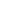<table cellspacing="0" border="0" bgcolor="white">
<tr>
<td></td>
<td></td>
<td></td>
</tr>
</table>
